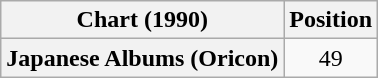<table class="wikitable plainrowheaders" style="text-align:center">
<tr>
<th scope="col">Chart (1990)</th>
<th scope="col">Position</th>
</tr>
<tr>
<th scope="row">Japanese Albums (Oricon)</th>
<td>49</td>
</tr>
</table>
